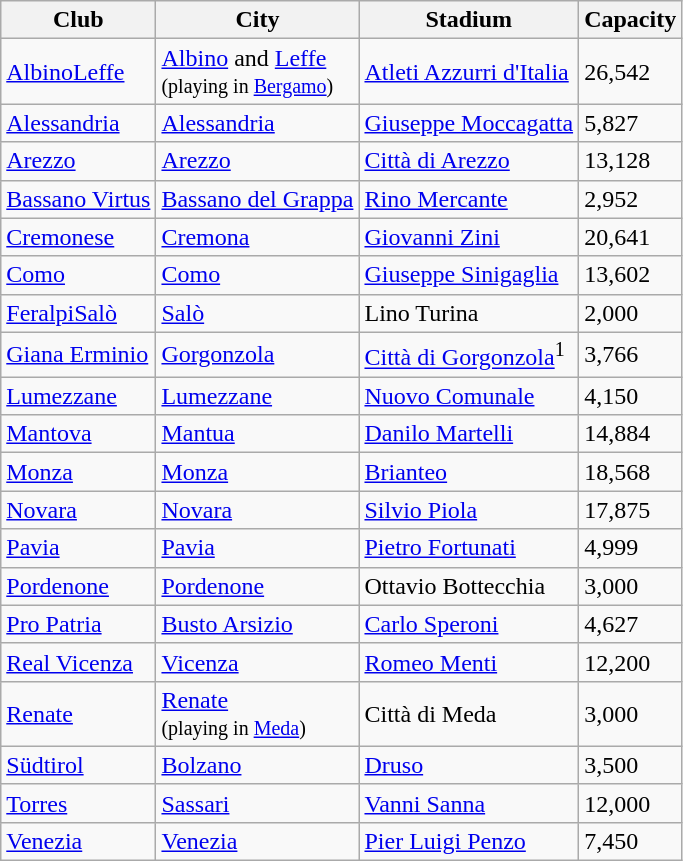<table class="wikitable sortable">
<tr>
<th>Club</th>
<th>City</th>
<th>Stadium</th>
<th>Capacity</th>
</tr>
<tr>
<td><a href='#'>AlbinoLeffe</a></td>
<td><a href='#'>Albino</a> and <a href='#'>Leffe</a><br><small>(playing in <a href='#'>Bergamo</a>)</small></td>
<td><a href='#'>Atleti Azzurri d'Italia</a></td>
<td>26,542</td>
</tr>
<tr>
<td><a href='#'>Alessandria</a></td>
<td><a href='#'>Alessandria</a></td>
<td><a href='#'>Giuseppe Moccagatta</a></td>
<td>5,827</td>
</tr>
<tr>
<td><a href='#'>Arezzo</a></td>
<td><a href='#'>Arezzo</a></td>
<td><a href='#'>Città di Arezzo</a></td>
<td>13,128</td>
</tr>
<tr>
<td><a href='#'>Bassano Virtus</a></td>
<td><a href='#'>Bassano del Grappa</a></td>
<td><a href='#'>Rino Mercante</a></td>
<td>2,952</td>
</tr>
<tr>
<td><a href='#'>Cremonese</a></td>
<td><a href='#'>Cremona</a></td>
<td><a href='#'>Giovanni Zini</a></td>
<td>20,641</td>
</tr>
<tr>
<td><a href='#'>Como</a></td>
<td><a href='#'>Como</a></td>
<td><a href='#'>Giuseppe Sinigaglia</a></td>
<td>13,602</td>
</tr>
<tr>
<td><a href='#'>FeralpiSalò</a></td>
<td><a href='#'>Salò</a></td>
<td>Lino Turina</td>
<td>2,000</td>
</tr>
<tr>
<td><a href='#'>Giana Erminio</a></td>
<td><a href='#'>Gorgonzola</a></td>
<td><a href='#'>Città di Gorgonzola</a><sup>1</sup></td>
<td>3,766</td>
</tr>
<tr>
<td><a href='#'>Lumezzane</a></td>
<td><a href='#'>Lumezzane</a></td>
<td><a href='#'>Nuovo Comunale</a></td>
<td>4,150</td>
</tr>
<tr>
<td><a href='#'>Mantova</a></td>
<td><a href='#'>Mantua</a></td>
<td><a href='#'>Danilo Martelli</a></td>
<td>14,884</td>
</tr>
<tr>
<td><a href='#'>Monza</a></td>
<td><a href='#'>Monza</a></td>
<td><a href='#'>Brianteo</a></td>
<td>18,568</td>
</tr>
<tr>
<td><a href='#'>Novara</a></td>
<td><a href='#'>Novara</a></td>
<td><a href='#'>Silvio Piola</a></td>
<td>17,875</td>
</tr>
<tr>
<td><a href='#'>Pavia</a></td>
<td><a href='#'>Pavia</a></td>
<td><a href='#'>Pietro Fortunati</a></td>
<td>4,999</td>
</tr>
<tr>
<td><a href='#'>Pordenone</a></td>
<td><a href='#'>Pordenone</a></td>
<td>Ottavio Bottecchia</td>
<td>3,000</td>
</tr>
<tr>
<td><a href='#'>Pro Patria</a></td>
<td><a href='#'>Busto Arsizio</a></td>
<td><a href='#'>Carlo Speroni</a></td>
<td>4,627</td>
</tr>
<tr>
<td><a href='#'>Real Vicenza</a></td>
<td><a href='#'>Vicenza</a></td>
<td><a href='#'>Romeo Menti</a></td>
<td>12,200</td>
</tr>
<tr>
<td><a href='#'>Renate</a></td>
<td><a href='#'>Renate</a><br><small>(playing in <a href='#'>Meda</a>)</small></td>
<td>Città di Meda</td>
<td>3,000</td>
</tr>
<tr>
<td><a href='#'>Südtirol</a></td>
<td><a href='#'>Bolzano</a></td>
<td><a href='#'>Druso</a></td>
<td>3,500</td>
</tr>
<tr>
<td><a href='#'>Torres</a></td>
<td><a href='#'>Sassari</a></td>
<td><a href='#'>Vanni Sanna</a></td>
<td>12,000</td>
</tr>
<tr>
<td><a href='#'>Venezia</a></td>
<td><a href='#'>Venezia</a></td>
<td><a href='#'>Pier Luigi Penzo</a></td>
<td>7,450</td>
</tr>
</table>
